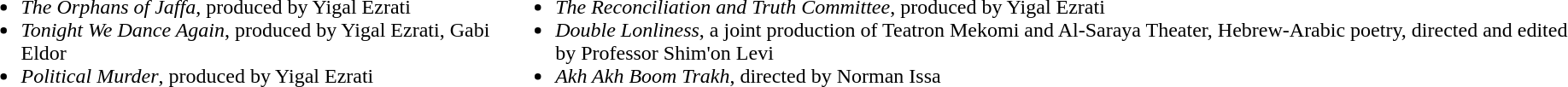<table>
<tr>
<td width="33%" valign="top"><br><ul><li><em>The Orphans of Jaffa</em>, produced by Yigal Ezrati</li><li><em>Tonight We Dance Again</em>, produced by Yigal Ezrati, Gabi Eldor</li><li><em>Political Murder</em>, produced by Yigal Ezrati</li></ul></td>
<td><br><ul><li><em>The Reconciliation and Truth Committee</em>, produced by Yigal Ezrati</li><li><em>Double Lonliness</em>, a joint production of Teatron Mekomi and Al-Saraya Theater, Hebrew-Arabic poetry, directed and edited by Professor Shim'on Levi</li><li><em>Akh Akh Boom Trakh</em>, directed by Norman Issa</li></ul></td>
</tr>
</table>
